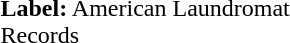<table style="float: right; clear: right; margin: 0 0 1em 1em; width: 200px;">
<tr>
<td><strong>Label:</strong> American Laundromat Records</td>
</tr>
<tr>
<td></td>
</tr>
</table>
